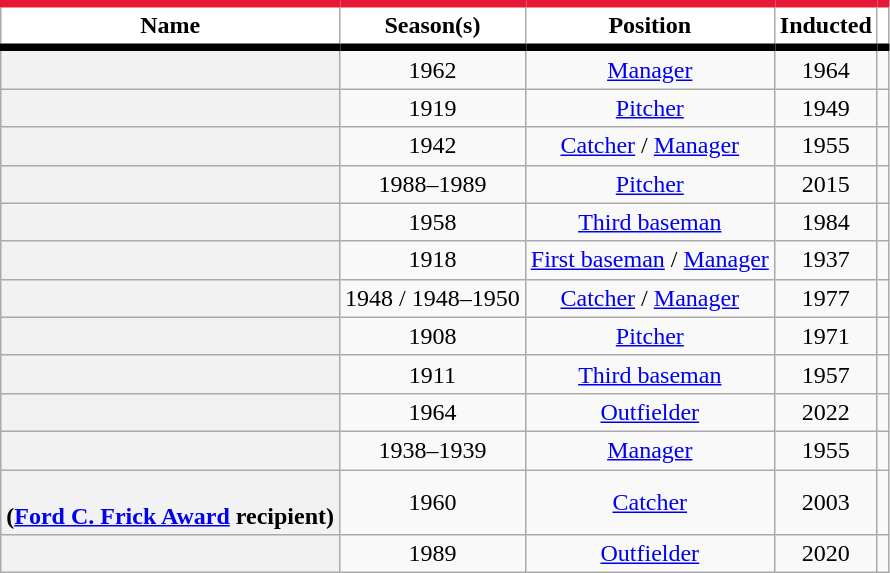<table class="wikitable sortable plainrowheaders" style="text-align:center">
<tr>
<th scope="col" style="background-color:#ffffff; border-top:#E51937 5px solid; border-bottom:#000000 5px solid">Name</th>
<th scope="col" style="background-color:#ffffff; border-top:#E51937 5px solid; border-bottom:#000000 5px solid">Season(s)</th>
<th scope="col" style="background-color:#ffffff; border-top:#E51937 5px solid; border-bottom:#000000 5px solid">Position</th>
<th scope="col" style="background-color:#ffffff; border-top:#E51937 5px solid; border-bottom:#000000 5px solid">Inducted</th>
<th scope="col" class="unsortable" style="background-color:#ffffff; border-top:#E51937 5px solid; border-bottom:#000000 5px solid"></th>
</tr>
<tr>
<th scope="row" style="text-align:center"></th>
<td>1962</td>
<td><a href='#'>Manager</a></td>
<td>1964</td>
<td></td>
</tr>
<tr>
<th scope="row" style="text-align:center"></th>
<td>1919</td>
<td><a href='#'>Pitcher</a></td>
<td>1949</td>
<td></td>
</tr>
<tr>
<th scope="row" style="text-align:center"></th>
<td>1942</td>
<td><a href='#'>Catcher</a> / <a href='#'>Manager</a></td>
<td>1955</td>
<td></td>
</tr>
<tr>
<th scope="row" style="text-align:center"></th>
<td>1988–1989</td>
<td><a href='#'>Pitcher</a></td>
<td>2015</td>
<td></td>
</tr>
<tr>
<th scope="row" style="text-align:center"></th>
<td>1958</td>
<td><a href='#'>Third baseman</a></td>
<td>1984</td>
<td></td>
</tr>
<tr>
<th scope="row" style="text-align:center"></th>
<td>1918</td>
<td><a href='#'>First baseman</a> / <a href='#'>Manager</a></td>
<td>1937</td>
<td></td>
</tr>
<tr>
<th scope="row" style="text-align:center"></th>
<td>1948 / 1948–1950</td>
<td><a href='#'>Catcher</a> / <a href='#'>Manager</a></td>
<td>1977</td>
<td></td>
</tr>
<tr>
<th scope="row" style="text-align:center"></th>
<td>1908</td>
<td><a href='#'>Pitcher</a></td>
<td>1971</td>
<td></td>
</tr>
<tr>
<th scope="row" style="text-align:center"></th>
<td>1911</td>
<td><a href='#'>Third baseman</a></td>
<td>1957</td>
<td></td>
</tr>
<tr>
<th scope="row" style="text-align:center"></th>
<td>1964</td>
<td><a href='#'>Outfielder</a></td>
<td>2022</td>
<td></td>
</tr>
<tr>
<th scope="row" style="text-align:center"></th>
<td>1938–1939</td>
<td><a href='#'>Manager</a></td>
<td>1955</td>
<td></td>
</tr>
<tr>
<th scope="row" style="text-align:center"><br>(<a href='#'>Ford C. Frick Award</a> recipient)</th>
<td>1960</td>
<td><a href='#'>Catcher</a></td>
<td>2003</td>
<td></td>
</tr>
<tr>
<th scope="row" style="text-align:center"></th>
<td>1989</td>
<td><a href='#'>Outfielder</a></td>
<td>2020</td>
<td></td>
</tr>
</table>
